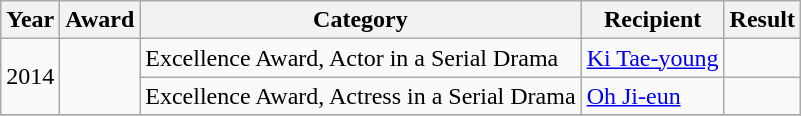<table class="wikitable">
<tr>
<th>Year</th>
<th>Award</th>
<th>Category</th>
<th>Recipient</th>
<th>Result</th>
</tr>
<tr>
<td rowspan=2>2014</td>
<td rowspan=2></td>
<td>Excellence Award, Actor in a Serial Drama</td>
<td><a href='#'>Ki Tae-young</a></td>
<td></td>
</tr>
<tr>
<td>Excellence Award, Actress in a Serial Drama</td>
<td><a href='#'>Oh Ji-eun</a></td>
<td></td>
</tr>
<tr>
</tr>
</table>
